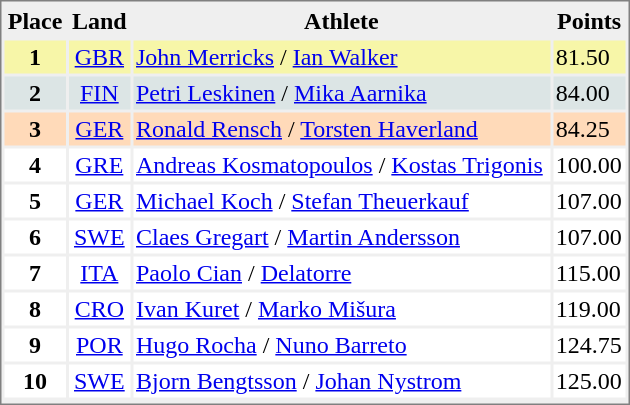<table style="border-style:solid; border-width:1px; border-color:#808080; background-color:#EFEFEF;" cellspacing="2" cellpadding="2" width="420">
<tr bgcolor="#EFEFEF">
<th>Place</th>
<th>Land</th>
<th>Athlete</th>
<th>Points</th>
</tr>
<tr align="center" valign="top" bgcolor="#F7F6A8">
<th>1</th>
<td><a href='#'>GBR</a></td>
<td align="left"><a href='#'>John Merricks</a> / <a href='#'>Ian Walker</a></td>
<td align="left">81.50</td>
</tr>
<tr align="center" valign="top" bgcolor="#DCE5E5">
<th>2</th>
<td><a href='#'>FIN</a></td>
<td align="left"><a href='#'>Petri Leskinen</a> / <a href='#'>Mika Aarnika</a></td>
<td align="left">84.00</td>
</tr>
<tr align="center" valign="top" bgcolor="#FFDAB9">
<th>3</th>
<td><a href='#'>GER</a></td>
<td align="left"><a href='#'>Ronald Rensch</a> / <a href='#'>Torsten Haverland</a></td>
<td align="left">84.25</td>
</tr>
<tr align="center" valign="top" bgcolor="#FFFFFF">
<th>4</th>
<td><a href='#'>GRE</a></td>
<td align="left"><a href='#'>Andreas Kosmatopoulos</a> / <a href='#'>Kostas Trigonis</a></td>
<td align="left">100.00</td>
</tr>
<tr align="center" valign="top" bgcolor="#FFFFFF">
<th>5</th>
<td><a href='#'>GER</a></td>
<td align="left"><a href='#'>Michael Koch</a> / <a href='#'>Stefan Theuerkauf</a></td>
<td align="left">107.00</td>
</tr>
<tr align="center" valign="top" bgcolor="#FFFFFF">
<th>6</th>
<td><a href='#'>SWE</a></td>
<td align="left"><a href='#'>Claes Gregart</a> / <a href='#'>Martin Andersson</a></td>
<td align="left">107.00</td>
</tr>
<tr align="center" valign="top" bgcolor="#FFFFFF">
<th>7</th>
<td><a href='#'>ITA</a></td>
<td align="left"><a href='#'>Paolo Cian</a> / <a href='#'>Delatorre</a></td>
<td align="left">115.00</td>
</tr>
<tr align="center" valign="top" bgcolor="#FFFFFF">
<th>8</th>
<td><a href='#'>CRO</a></td>
<td align="left"><a href='#'>Ivan Kuret</a> / <a href='#'>Marko Mišura</a></td>
<td align="left">119.00</td>
</tr>
<tr align="center" valign="top" bgcolor="#FFFFFF">
<th>9</th>
<td><a href='#'>POR</a></td>
<td align="left"><a href='#'>Hugo Rocha</a> / <a href='#'>Nuno Barreto</a></td>
<td align="left">124.75</td>
</tr>
<tr align="center" valign="top" bgcolor="#FFFFFF">
<th>10</th>
<td><a href='#'>SWE</a></td>
<td align="left"><a href='#'>Bjorn Bengtsson</a> / <a href='#'>Johan Nystrom</a></td>
<td align="left">125.00</td>
</tr>
<tr align="center" valign="top" bgcolor="#FFDAB9">
</tr>
</table>
